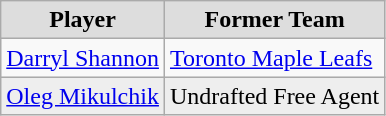<table class="wikitable">
<tr align="center"  bgcolor="#dddddd">
<td><strong>Player</strong></td>
<td><strong>Former Team</strong></td>
</tr>
<tr>
<td><a href='#'>Darryl Shannon</a></td>
<td><a href='#'>Toronto Maple Leafs</a></td>
</tr>
<tr bgcolor="#eeeeee">
<td><a href='#'>Oleg Mikulchik</a></td>
<td>Undrafted Free Agent</td>
</tr>
</table>
